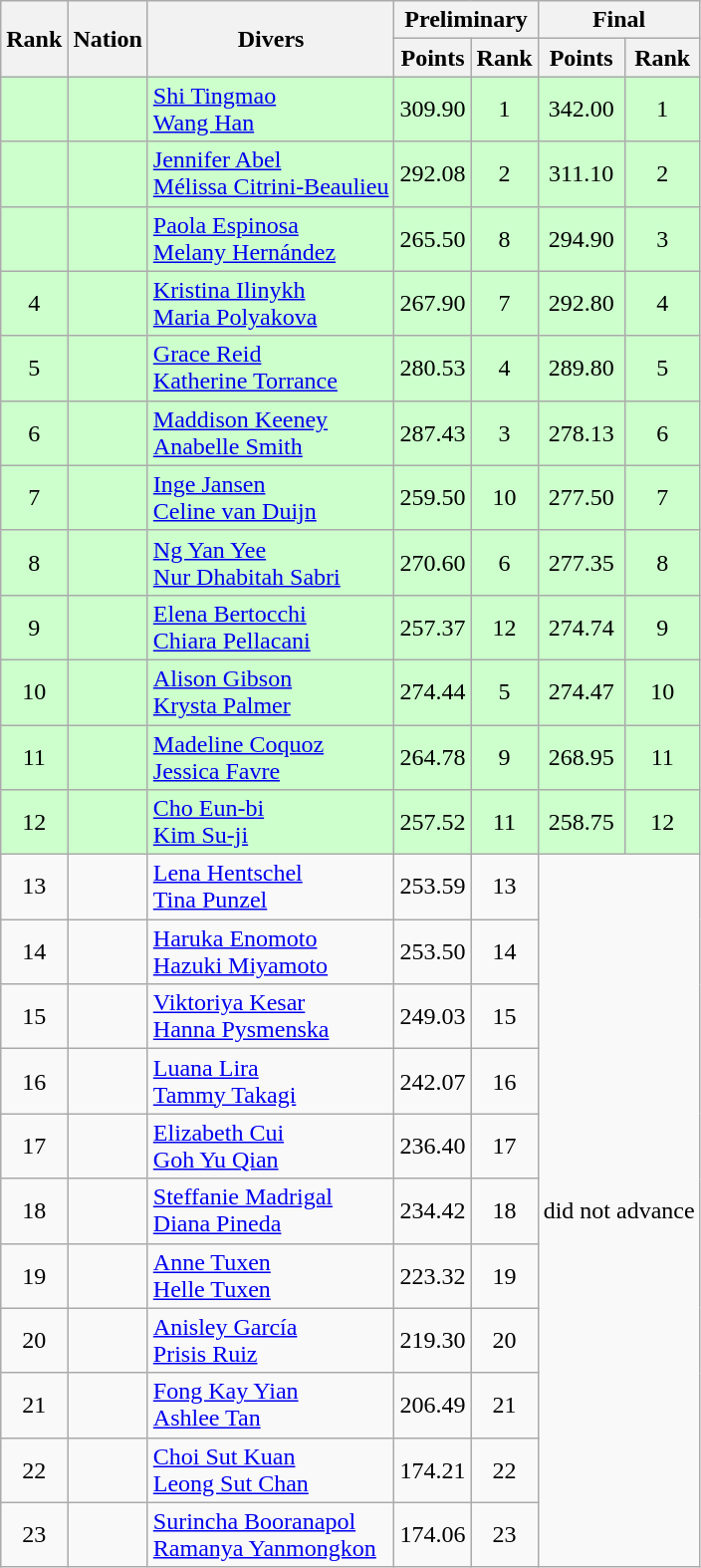<table class="wikitable sortable" style="text-align:center">
<tr>
<th rowspan=2>Rank</th>
<th rowspan=2>Nation</th>
<th rowspan=2>Divers</th>
<th colspan=2>Preliminary</th>
<th colspan=2>Final</th>
</tr>
<tr>
<th>Points</th>
<th>Rank</th>
<th>Points</th>
<th>Rank</th>
</tr>
<tr bgcolor=ccffcc>
<td></td>
<td align=left></td>
<td align=left><a href='#'>Shi Tingmao</a><br><a href='#'>Wang Han</a></td>
<td>309.90</td>
<td>1</td>
<td>342.00</td>
<td>1</td>
</tr>
<tr bgcolor=ccffcc>
<td></td>
<td align=left></td>
<td align=left><a href='#'>Jennifer Abel</a><br><a href='#'>Mélissa Citrini-Beaulieu</a></td>
<td>292.08</td>
<td>2</td>
<td>311.10</td>
<td>2</td>
</tr>
<tr bgcolor=ccffcc>
<td></td>
<td align=left></td>
<td align=left><a href='#'>Paola Espinosa</a><br><a href='#'>Melany Hernández</a></td>
<td>265.50</td>
<td>8</td>
<td>294.90</td>
<td>3</td>
</tr>
<tr bgcolor=ccffcc>
<td>4</td>
<td align=left></td>
<td align=left><a href='#'>Kristina Ilinykh</a><br><a href='#'>Maria Polyakova</a></td>
<td>267.90</td>
<td>7</td>
<td>292.80</td>
<td>4</td>
</tr>
<tr bgcolor=ccffcc>
<td>5</td>
<td align=left></td>
<td align=left><a href='#'>Grace Reid</a><br><a href='#'>Katherine Torrance</a></td>
<td>280.53</td>
<td>4</td>
<td>289.80</td>
<td>5</td>
</tr>
<tr bgcolor=ccffcc>
<td>6</td>
<td align=left></td>
<td align=left><a href='#'>Maddison Keeney</a><br><a href='#'>Anabelle Smith</a></td>
<td>287.43</td>
<td>3</td>
<td>278.13</td>
<td>6</td>
</tr>
<tr bgcolor=ccffcc>
<td>7</td>
<td align=left></td>
<td align=left><a href='#'>Inge Jansen</a><br><a href='#'>Celine van Duijn</a></td>
<td>259.50</td>
<td>10</td>
<td>277.50</td>
<td>7</td>
</tr>
<tr bgcolor=ccffcc>
<td>8</td>
<td align=left></td>
<td align=left><a href='#'>Ng Yan Yee</a><br><a href='#'>Nur Dhabitah Sabri</a></td>
<td>270.60</td>
<td>6</td>
<td>277.35</td>
<td>8</td>
</tr>
<tr bgcolor=ccffcc>
<td>9</td>
<td align=left></td>
<td align=left><a href='#'>Elena Bertocchi</a><br><a href='#'>Chiara Pellacani</a></td>
<td>257.37</td>
<td>12</td>
<td>274.74</td>
<td>9</td>
</tr>
<tr bgcolor=ccffcc>
<td>10</td>
<td align=left></td>
<td align=left><a href='#'>Alison Gibson</a><br><a href='#'>Krysta Palmer</a></td>
<td>274.44</td>
<td>5</td>
<td>274.47</td>
<td>10</td>
</tr>
<tr bgcolor=ccffcc>
<td>11</td>
<td align=left></td>
<td align=left><a href='#'>Madeline Coquoz</a><br><a href='#'>Jessica Favre</a></td>
<td>264.78</td>
<td>9</td>
<td>268.95</td>
<td>11</td>
</tr>
<tr bgcolor=ccffcc>
<td>12</td>
<td align=left></td>
<td align=left><a href='#'>Cho Eun-bi</a><br><a href='#'>Kim Su-ji</a></td>
<td>257.52</td>
<td>11</td>
<td>258.75</td>
<td>12</td>
</tr>
<tr>
<td>13</td>
<td align=left></td>
<td align=left><a href='#'>Lena Hentschel</a><br><a href='#'>Tina Punzel</a></td>
<td>253.59</td>
<td>13</td>
<td colspan=2 rowspan=11>did not advance</td>
</tr>
<tr>
<td>14</td>
<td align=left></td>
<td align=left><a href='#'>Haruka Enomoto</a><br><a href='#'>Hazuki Miyamoto</a></td>
<td>253.50</td>
<td>14</td>
</tr>
<tr>
<td>15</td>
<td align=left></td>
<td align=left><a href='#'>Viktoriya Kesar</a><br><a href='#'>Hanna Pysmenska</a></td>
<td>249.03</td>
<td>15</td>
</tr>
<tr>
<td>16</td>
<td align=left></td>
<td align=left><a href='#'>Luana Lira</a><br><a href='#'>Tammy Takagi</a></td>
<td>242.07</td>
<td>16</td>
</tr>
<tr>
<td>17</td>
<td align=left></td>
<td align=left><a href='#'>Elizabeth Cui</a><br><a href='#'>Goh Yu Qian</a></td>
<td>236.40</td>
<td>17</td>
</tr>
<tr>
<td>18</td>
<td align=left></td>
<td align=left><a href='#'>Steffanie Madrigal</a><br><a href='#'>Diana Pineda</a></td>
<td>234.42</td>
<td>18</td>
</tr>
<tr>
<td>19</td>
<td align=left></td>
<td align=left><a href='#'>Anne Tuxen</a><br><a href='#'>Helle Tuxen</a></td>
<td>223.32</td>
<td>19</td>
</tr>
<tr>
<td>20</td>
<td align=left></td>
<td align=left><a href='#'>Anisley García</a><br><a href='#'>Prisis Ruiz</a></td>
<td>219.30</td>
<td>20</td>
</tr>
<tr>
<td>21</td>
<td align=left></td>
<td align=left><a href='#'>Fong Kay Yian</a><br><a href='#'>Ashlee Tan</a></td>
<td>206.49</td>
<td>21</td>
</tr>
<tr>
<td>22</td>
<td align=left></td>
<td align=left><a href='#'>Choi Sut Kuan</a><br><a href='#'>Leong Sut Chan</a></td>
<td>174.21</td>
<td>22</td>
</tr>
<tr>
<td>23</td>
<td align=left></td>
<td align=left><a href='#'>Surincha Booranapol</a><br><a href='#'>Ramanya Yanmongkon</a></td>
<td>174.06</td>
<td>23</td>
</tr>
</table>
